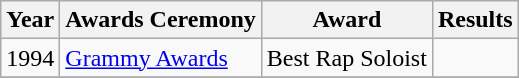<table class="wikitable">
<tr>
<th>Year</th>
<th>Awards Ceremony</th>
<th>Award</th>
<th>Results</th>
</tr>
<tr>
<td>1994</td>
<td><a href='#'>Grammy Awards</a></td>
<td>Best Rap Soloist</td>
<td></td>
</tr>
<tr>
</tr>
</table>
